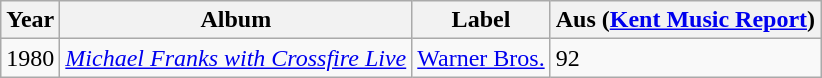<table class="wikitable">
<tr>
<th>Year</th>
<th>Album</th>
<th>Label</th>
<th>Aus (<a href='#'>Kent Music Report</a>)</th>
</tr>
<tr>
<td>1980</td>
<td><em><a href='#'>Michael Franks with Crossfire Live</a></em></td>
<td><a href='#'>Warner Bros.</a></td>
<td>92</td>
</tr>
</table>
